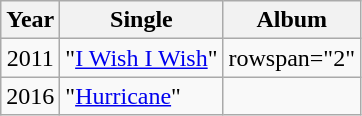<table class="wikitable" style="text-align:center;">
<tr>
<th>Year</th>
<th>Single</th>
<th>Album</th>
</tr>
<tr>
<td>2011</td>
<td align="left">"<a href='#'>I Wish I Wish</a>"</td>
<td>rowspan="2" </td>
</tr>
<tr>
<td>2016</td>
<td align="left">"<a href='#'>Hurricane</a>"</td>
</tr>
</table>
